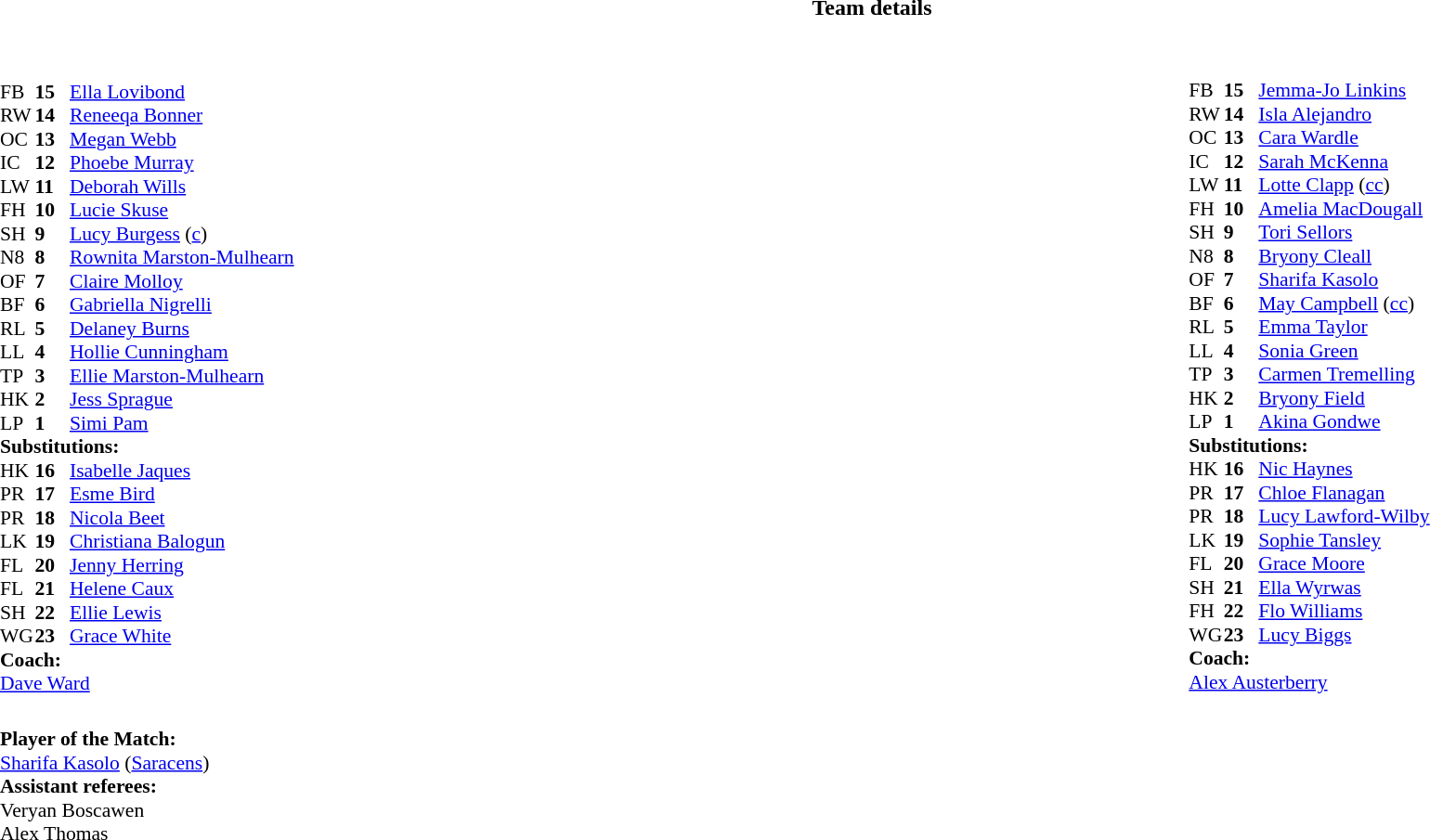<table border="0" style="width:100%;" class="collapsible collapsed">
<tr>
<th>Team details</th>
</tr>
<tr>
<td><br><table style="width:100%;">
<tr>
<td style="vertical-align:top; width:50%;"><br><table style="font-size: 90%" cellspacing="0" cellpadding="0">
<tr>
<th width="25"></th>
<th width="25"></th>
</tr>
<tr>
<td>FB</td>
<td><strong>15</strong></td>
<td> <a href='#'>Ella Lovibond</a></td>
</tr>
<tr>
<td>RW</td>
<td><strong>14</strong></td>
<td> <a href='#'>Reneeqa Bonner</a></td>
</tr>
<tr>
<td>OC</td>
<td><strong>13</strong></td>
<td> <a href='#'>Megan Webb</a></td>
</tr>
<tr>
<td>IC</td>
<td><strong>12</strong></td>
<td> <a href='#'>Phoebe Murray</a></td>
</tr>
<tr>
<td>LW</td>
<td><strong>11</strong></td>
<td> <a href='#'>Deborah Wills</a></td>
<td></td>
<td></td>
</tr>
<tr>
<td>FH</td>
<td><strong>10</strong></td>
<td> <a href='#'>Lucie Skuse</a></td>
</tr>
<tr>
<td>SH</td>
<td><strong>9</strong></td>
<td> <a href='#'>Lucy Burgess</a> (<a href='#'>c</a>)</td>
<td></td>
<td></td>
</tr>
<tr>
<td>N8</td>
<td><strong>8</strong></td>
<td> <a href='#'>Rownita Marston-Mulhearn</a></td>
</tr>
<tr>
<td>OF</td>
<td><strong>7</strong></td>
<td> <a href='#'>Claire Molloy</a></td>
<td></td>
<td></td>
</tr>
<tr>
<td>BF</td>
<td><strong>6</strong></td>
<td> <a href='#'>Gabriella Nigrelli</a></td>
</tr>
<tr>
<td>RL</td>
<td><strong>5</strong></td>
<td> <a href='#'>Delaney Burns</a></td>
</tr>
<tr>
<td>LL</td>
<td><strong>4</strong></td>
<td> <a href='#'>Hollie Cunningham</a></td>
<td></td>
<td></td>
</tr>
<tr>
<td>TP</td>
<td><strong>3</strong></td>
<td> <a href='#'>Ellie Marston-Mulhearn</a></td>
<td></td>
<td></td>
<td></td>
</tr>
<tr>
<td>HK</td>
<td><strong>2</strong></td>
<td> <a href='#'>Jess Sprague</a></td>
<td></td>
<td></td>
</tr>
<tr>
<td>LP</td>
<td><strong>1</strong></td>
<td> <a href='#'>Simi Pam</a></td>
</tr>
<tr>
<td colspan=3><strong>Substitutions:</strong></td>
</tr>
<tr>
<td>HK</td>
<td><strong>16</strong></td>
<td> <a href='#'>Isabelle Jaques</a></td>
<td></td>
<td></td>
</tr>
<tr>
<td>PR</td>
<td><strong>17</strong></td>
<td> <a href='#'>Esme Bird</a></td>
</tr>
<tr>
<td>PR</td>
<td><strong>18</strong></td>
<td> <a href='#'>Nicola Beet</a></td>
<td></td>
<td></td>
<td></td>
</tr>
<tr>
<td>LK</td>
<td><strong>19</strong></td>
<td> <a href='#'>Christiana Balogun</a></td>
<td></td>
<td></td>
</tr>
<tr>
<td>FL</td>
<td><strong>20</strong></td>
<td> <a href='#'>Jenny Herring</a></td>
<td></td>
<td></td>
</tr>
<tr>
<td>FL</td>
<td><strong>21</strong></td>
<td> <a href='#'>Helene Caux</a></td>
</tr>
<tr>
<td>SH</td>
<td><strong>22</strong></td>
<td> <a href='#'>Ellie Lewis</a></td>
<td></td>
<td></td>
</tr>
<tr>
<td>WG</td>
<td><strong>23</strong></td>
<td> <a href='#'>Grace White</a></td>
<td></td>
<td></td>
</tr>
<tr>
<td colspan=3><strong>Coach:</strong></td>
</tr>
<tr>
<td colspan="4"> <a href='#'>Dave Ward</a></td>
</tr>
<tr>
</tr>
</table>
</td>
<td style="vertical-align:top;width:50%;font-size:90%"><br><table cellspacing="0" cellpadding="0" style="margin:auto">
<tr>
<th width="25"></th>
<th width="25"></th>
</tr>
<tr>
<td>FB</td>
<td><strong>15</strong></td>
<td> <a href='#'>Jemma-Jo Linkins</a></td>
</tr>
<tr>
<td>RW</td>
<td><strong>14</strong></td>
<td> <a href='#'>Isla Alejandro</a></td>
<td></td>
<td></td>
</tr>
<tr>
<td>OC</td>
<td><strong>13</strong></td>
<td> <a href='#'>Cara Wardle</a></td>
</tr>
<tr>
<td>IC</td>
<td><strong>12</strong></td>
<td> <a href='#'>Sarah McKenna</a></td>
</tr>
<tr>
<td>LW</td>
<td><strong>11</strong></td>
<td> <a href='#'>Lotte Clapp</a> (<a href='#'>cc</a>)</td>
</tr>
<tr>
<td>FH</td>
<td><strong>10</strong></td>
<td> <a href='#'>Amelia MacDougall</a></td>
<td></td>
<td></td>
</tr>
<tr>
<td>SH</td>
<td><strong>9</strong></td>
<td> <a href='#'>Tori Sellors</a></td>
</tr>
<tr>
<td>N8</td>
<td><strong>8</strong></td>
<td> <a href='#'>Bryony Cleall</a></td>
<td></td>
<td></td>
<td></td>
</tr>
<tr>
<td>OF</td>
<td><strong>7</strong></td>
<td> <a href='#'>Sharifa Kasolo</a></td>
</tr>
<tr>
<td>BF</td>
<td><strong>6</strong></td>
<td> <a href='#'>May Campbell</a> (<a href='#'>cc</a>)</td>
</tr>
<tr>
<td>RL</td>
<td><strong>5</strong></td>
<td> <a href='#'>Emma Taylor</a></td>
<td></td>
<td></td>
</tr>
<tr>
<td>LL</td>
<td><strong>4</strong></td>
<td> <a href='#'>Sonia Green</a></td>
<td></td>
<td></td>
<td></td>
</tr>
<tr>
<td>TP</td>
<td><strong>3</strong></td>
<td> <a href='#'>Carmen Tremelling</a></td>
<td></td>
<td></td>
</tr>
<tr>
<td>HK</td>
<td><strong>2</strong></td>
<td> <a href='#'>Bryony Field</a></td>
<td></td>
<td></td>
</tr>
<tr>
<td>LP</td>
<td><strong>1</strong></td>
<td> <a href='#'>Akina Gondwe</a></td>
</tr>
<tr>
<td colspan=3><strong>Substitutions:</strong></td>
</tr>
<tr>
<td>HK</td>
<td><strong>16</strong></td>
<td> <a href='#'>Nic Haynes</a></td>
<td></td>
<td></td>
</tr>
<tr>
<td>PR</td>
<td><strong>17</strong></td>
<td> <a href='#'>Chloe Flanagan</a></td>
<td></td>
<td></td>
</tr>
<tr>
<td>PR</td>
<td><strong>18</strong></td>
<td> <a href='#'>Lucy Lawford-Wilby</a></td>
</tr>
<tr>
<td>LK</td>
<td><strong>19</strong></td>
<td> <a href='#'>Sophie Tansley</a></td>
<td></td>
<td></td>
</tr>
<tr>
<td>FL</td>
<td><strong>20</strong></td>
<td> <a href='#'>Grace Moore</a></td>
<td></td>
<td></td>
</tr>
<tr>
<td>SH</td>
<td><strong>21</strong></td>
<td> <a href='#'>Ella Wyrwas</a></td>
<td></td>
<td></td>
</tr>
<tr>
<td>FH</td>
<td><strong>22</strong></td>
<td> <a href='#'>Flo Williams</a></td>
<td></td>
<td></td>
</tr>
<tr>
<td>WG</td>
<td><strong>23</strong></td>
<td> <a href='#'>Lucy Biggs</a></td>
</tr>
<tr>
<td colspan=3><strong>Coach:</strong></td>
</tr>
<tr>
<td colspan="4"> <a href='#'>Alex Austerberry</a></td>
</tr>
<tr>
</tr>
</table>
</td>
</tr>
</table>
<table style="width:100%;font-size:90%">
<tr>
<td><br><strong>Player of the Match:</strong>
<br> <a href='#'>Sharifa Kasolo</a> (<a href='#'>Saracens</a>)<br><strong>Assistant referees:</strong>
<br>Veryan Boscawen
<br>Alex Thomas</td>
</tr>
</table>
</td>
</tr>
</table>
